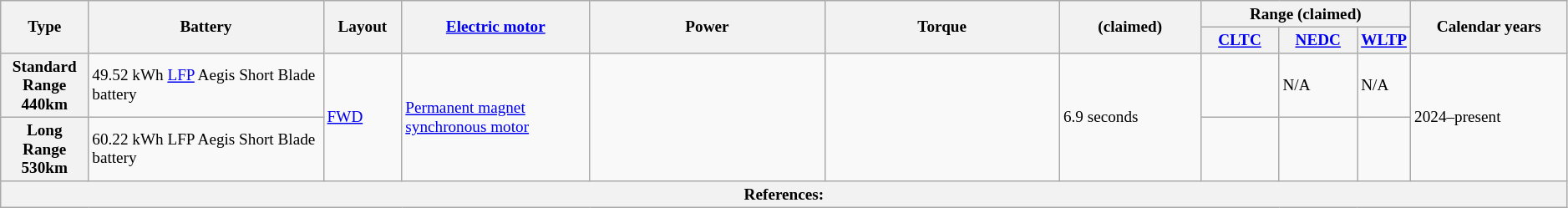<table class="wikitable" style="text-align:left; font-size:80%; width=">
<tr>
<th rowspan="2">Type</th>
<th rowspan="2" width="15%">Battery</th>
<th rowspan="2" width="5%">Layout</th>
<th rowspan="2" width="12%"><a href='#'>Electric motor</a></th>
<th rowspan="2" width="15%">Power</th>
<th rowspan="2" width="15%">Torque</th>
<th rowspan="2" width="9%"> (claimed)</th>
<th colspan="3" width="10%">Range (claimed)</th>
<th rowspan="2" width="10%">Calendar years</th>
</tr>
<tr>
<th width="5%"><a href='#'>CLTC</a></th>
<th width="5%"><a href='#'>NEDC</a></th>
<th><a href='#'>WLTP</a></th>
</tr>
<tr>
<th>Standard Range 440km</th>
<td>49.52 kWh <a href='#'>LFP</a> Aegis Short Blade battery</td>
<td rowspan="2"><a href='#'>FWD</a></td>
<td rowspan="2"><a href='#'>Permanent magnet synchronous motor</a></td>
<td rowspan="2"></td>
<td rowspan="2"></td>
<td rowspan="2">6.9 seconds</td>
<td></td>
<td>N/A</td>
<td>N/A</td>
<td rowspan="2">2024–present</td>
</tr>
<tr>
<th>Long Range 530km</th>
<td>60.22 kWh LFP Aegis Short Blade battery</td>
<td></td>
<td></td>
<td></td>
</tr>
<tr>
<th colspan="11">References: </th>
</tr>
</table>
